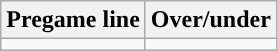<table class="wikitable">
<tr align="center">
<th>Pregame line</th>
<th>Over/under</th>
</tr>
<tr align="center">
<td></td>
<td></td>
</tr>
</table>
